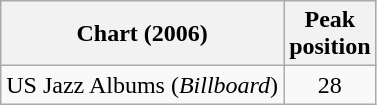<table class=wikitable>
<tr>
<th>Chart (2006)</th>
<th>Peak<br>position</th>
</tr>
<tr>
<td>US Jazz Albums (<em>Billboard</em>)</td>
<td align=center>28</td>
</tr>
</table>
